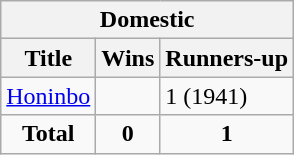<table class="wikitable">
<tr>
<th colspan=3>Domestic</th>
</tr>
<tr>
<th>Title</th>
<th>Wins</th>
<th>Runners-up</th>
</tr>
<tr>
<td><a href='#'>Honinbo</a></td>
<td></td>
<td>1 (1941)</td>
</tr>
<tr align="center">
<td><strong>Total</strong></td>
<td><strong>0</strong></td>
<td><strong>1</strong></td>
</tr>
</table>
